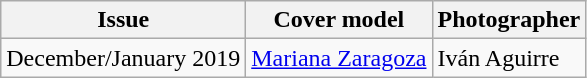<table class="sortable wikitable">
<tr>
<th>Issue</th>
<th>Cover model</th>
<th>Photographer</th>
</tr>
<tr>
<td>December/January 2019</td>
<td><a href='#'>Mariana Zaragoza</a></td>
<td>Iván Aguirre</td>
</tr>
</table>
